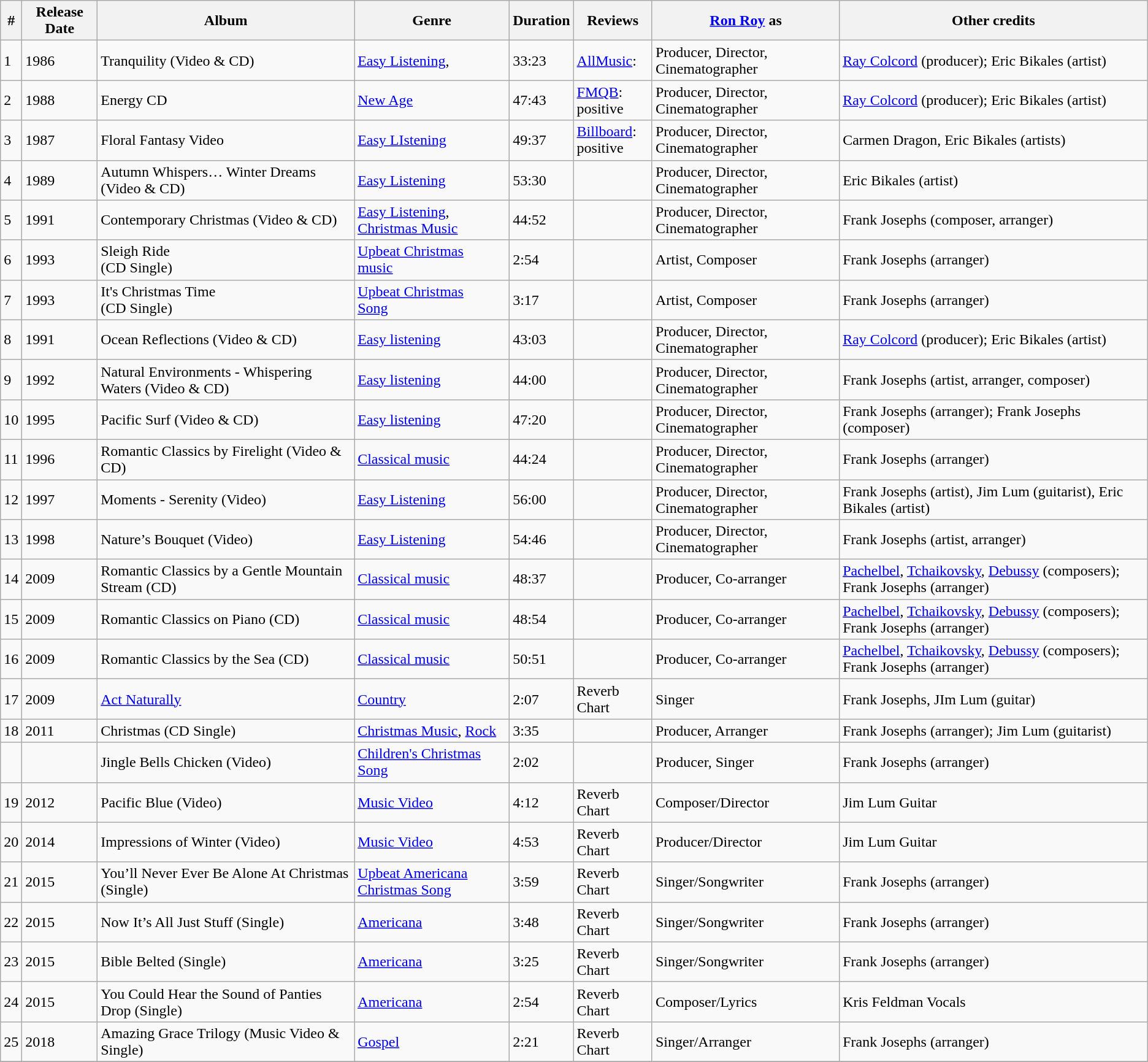<table class="wikitable sortable">
<tr>
<th class="unsortable">#</th>
<th>Release Date</th>
<th class="unsortable">Album</th>
<th>Genre</th>
<th>Duration</th>
<th>Reviews</th>
<th class="unsortable"><a href='#'>Ron Roy</a> as</th>
<th class="unsortable">Other credits</th>
</tr>
<tr>
<td>1</td>
<td>1986</td>
<td>Tranquility (Video & CD)</td>
<td><a href='#'>Easy Listening</a>,</td>
<td>33:23</td>
<td><a href='#'>AllMusic</a>:<br> </td>
<td>Producer, Director, Cinematographer</td>
<td><a href='#'>Ray Colcord</a> (producer); Eric Bikales (artist)</td>
</tr>
<tr>
<td>2</td>
<td>1988</td>
<td>Energy CD</td>
<td><a href='#'>New Age</a></td>
<td>47:43</td>
<td><a href='#'>FMQB</a>:<br> positive</td>
<td>Producer, Director, Cinematographer</td>
<td><a href='#'>Ray Colcord</a> (producer); Eric Bikales (artist)</td>
</tr>
<tr>
<td>3</td>
<td>1987</td>
<td>Floral Fantasy Video</td>
<td><a href='#'>Easy LIstening</a></td>
<td>49:37</td>
<td><a href='#'>Billboard</a>:<br> positive</td>
<td>Producer, Director, Cinematographer</td>
<td>Carmen Dragon, Eric Bikales (artists)</td>
</tr>
<tr>
<td>4</td>
<td>1989</td>
<td>Autumn Whispers… Winter Dreams (Video & CD)</td>
<td><a href='#'>Easy Listening</a></td>
<td>53:30</td>
<td></td>
<td>Producer, Director, Cinematographer</td>
<td>Eric Bikales (artist)</td>
</tr>
<tr>
<td>5</td>
<td>1991</td>
<td>Contemporary Christmas (Video & CD)</td>
<td><a href='#'>Easy Listening</a>, <a href='#'>Christmas Music</a></td>
<td>44:52</td>
<td></td>
<td>Producer, Director, Cinematographer</td>
<td>Frank Josephs (composer, arranger)</td>
</tr>
<tr>
<td>6</td>
<td>1993</td>
<td>Sleigh Ride<br>(CD Single)
<br></td>
<td><a href='#'>Upbeat Christmas</a><br><a href='#'>music</a></td>
<td>2:54</td>
<td></td>
<td>Artist, Composer</td>
<td>Frank Josephs (arranger)</td>
</tr>
<tr>
<td>7</td>
<td>1993</td>
<td>It's Christmas Time<br>(CD Single)</td>
<td><a href='#'>Upbeat Christmas</a><br><a href='#'>Song</a></td>
<td>3:17</td>
<td></td>
<td>Artist, Composer</td>
<td>Frank Josephs (arranger)</td>
</tr>
<tr>
<td>8</td>
<td>1991</td>
<td>Ocean Reflections (Video & CD)</td>
<td><a href='#'>Easy listening</a></td>
<td>43:03</td>
<td></td>
<td>Producer, Director, Cinematographer</td>
<td><a href='#'>Ray Colcord</a> (producer); Eric Bikales (artist)</td>
</tr>
<tr>
<td>9</td>
<td>1992</td>
<td>Natural Environments - Whispering Waters (Video & CD)</td>
<td><a href='#'>Easy listening</a></td>
<td>44:00</td>
<td></td>
<td>Producer, Director, Cinematographer</td>
<td>Frank Josephs (artist, arranger, composer)</td>
</tr>
<tr>
<td>10</td>
<td>1995</td>
<td>Pacific Surf (Video & CD)</td>
<td><a href='#'>Easy listening</a></td>
<td>47:20</td>
<td></td>
<td>Producer, Director, Cinematographer</td>
<td>Frank Josephs (arranger); Frank Josephs (composer)</td>
</tr>
<tr>
<td>11</td>
<td>1996</td>
<td>Romantic Classics by Firelight (Video & CD)<br></td>
<td><a href='#'>Classical music</a></td>
<td>44:24</td>
<td></td>
<td>Producer, Director, Cinematographer</td>
<td>Frank Josephs (arranger)</td>
</tr>
<tr>
<td>12</td>
<td>1997</td>
<td>Moments - Serenity (Video)</td>
<td><a href='#'>Easy Listening</a></td>
<td>56:00</td>
<td></td>
<td>Producer, Director, Cinematographer</td>
<td>Frank Josephs (artist), Jim Lum (guitarist), Eric Bikales (artist)</td>
</tr>
<tr>
<td>13</td>
<td>1998</td>
<td>Nature’s Bouquet (Video)</td>
<td><a href='#'>Easy Listening</a></td>
<td>54:46</td>
<td></td>
<td>Producer, Director, Cinematographer</td>
<td>Frank Josephs (artist, arranger)</td>
</tr>
<tr>
<td>14</td>
<td>2009</td>
<td>Romantic Classics by a Gentle Mountain Stream (CD)</td>
<td><a href='#'>Classical music</a></td>
<td>48:37</td>
<td></td>
<td>Producer, Co-arranger</td>
<td><a href='#'>Pachelbel</a>, <a href='#'>Tchaikovsky</a>, <a href='#'>Debussy</a> (composers); Frank Josephs (arranger)</td>
</tr>
<tr>
<td>15</td>
<td>2009</td>
<td>Romantic Classics on Piano (CD)</td>
<td><a href='#'>Classical music</a></td>
<td>48:54</td>
<td></td>
<td>Producer, Co-arranger</td>
<td><a href='#'>Pachelbel</a>, <a href='#'>Tchaikovsky</a>, <a href='#'>Debussy</a> (composers); Frank Josephs (arranger)</td>
</tr>
<tr>
<td>16</td>
<td>2009</td>
<td>Romantic Classics by the Sea (CD)</td>
<td><a href='#'>C</a><a href='#'>lassical music</a></td>
<td>50:51</td>
<td></td>
<td>Producer, Co-arranger</td>
<td><a href='#'>Pachelbel</a>, <a href='#'>Tchaikovsky</a>, <a href='#'>Debussy</a> (composers); Frank Josephs (arranger)</td>
</tr>
<tr>
<td>17</td>
<td>2009</td>
<td><a href='#'>Act Naturally</a></td>
<td><a href='#'>Country</a></td>
<td>2:07</td>
<td>Reverb Chart</td>
<td>Singer</td>
<td>Frank Josephs, JIm Lum (guitar)</td>
</tr>
<tr>
<td>18</td>
<td>2011</td>
<td>Christmas (CD Single)<br></td>
<td><a href='#'>Christmas Music</a>, <a href='#'>Rock</a></td>
<td>3:35</td>
<td></td>
<td>Producer, Arranger</td>
<td>Frank Josephs (arranger); Jim Lum (guitarist)</td>
</tr>
<tr>
<td></td>
<td></td>
<td>Jingle Bells Chicken (Video)</td>
<td><a href='#'>Children's Christmas Song</a></td>
<td>2:02</td>
<td></td>
<td>Producer, Singer</td>
<td>Frank Josephs (arranger)</td>
</tr>
<tr>
<td>19</td>
<td>2012</td>
<td>Pacific Blue (Video)</td>
<td><a href='#'>Music Video</a></td>
<td>4:12</td>
<td>Reverb Chart</td>
<td>Composer/Director</td>
<td>Jim Lum Guitar</td>
</tr>
<tr>
<td>20</td>
<td>2014</td>
<td>Impressions of Winter (Video)</td>
<td><a href='#'>Music Video</a></td>
<td>4:53</td>
<td>Reverb Chart</td>
<td>Producer/Director</td>
<td>Jim Lum Guitar</td>
</tr>
<tr>
<td>21</td>
<td>2015</td>
<td>You’ll Never Ever Be Alone At Christmas (Single)</td>
<td><a href='#'>Upbeat Americana</a><br><a href='#'>Christmas Song</a></td>
<td>3:59</td>
<td>Reverb Chart</td>
<td>Singer/Songwriter</td>
<td>Frank Josephs (arranger)</td>
</tr>
<tr>
<td>22</td>
<td>2015</td>
<td>Now It’s All Just Stuff (Single)</td>
<td><a href='#'>Americana</a></td>
<td>3:48</td>
<td>Reverb Chart</td>
<td>Singer/Songwriter</td>
<td>Frank Josephs (arranger)</td>
</tr>
<tr>
<td>23</td>
<td>2015</td>
<td>Bible Belted (Single)</td>
<td><a href='#'>Americana</a></td>
<td>3:25</td>
<td>Reverb Chart</td>
<td>Singer/Songwriter</td>
<td>Frank Josephs (arranger)</td>
</tr>
<tr>
<td>24</td>
<td>2015</td>
<td>You Could Hear the Sound of Panties Drop (Single)</td>
<td><a href='#'>Americana</a></td>
<td>2:54</td>
<td>Reverb Chart</td>
<td>Composer/Lyrics</td>
<td>Kris Feldman Vocals</td>
</tr>
<tr>
<td>25</td>
<td>2018</td>
<td>Amazing Grace Trilogy (Music Video & Single)</td>
<td><a href='#'>Gospel</a></td>
<td>2:21</td>
<td>Reverb Chart</td>
<td>Singer/Arranger</td>
<td>Frank Josephs (arranger)</td>
</tr>
<tr>
</tr>
</table>
